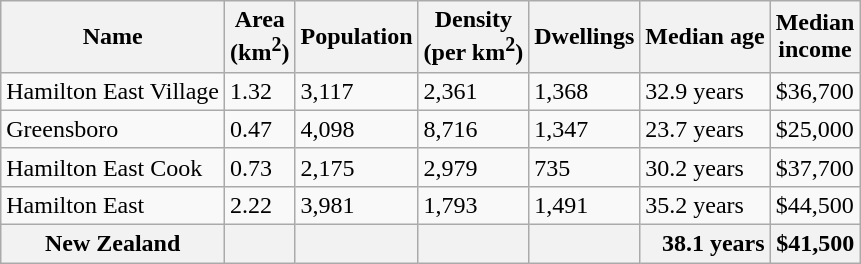<table class="wikitable defaultright col1left">
<tr>
<th>Name</th>
<th>Area<br>(km<sup>2</sup>)</th>
<th>Population</th>
<th>Density<br>(per km<sup>2</sup>)</th>
<th>Dwellings</th>
<th>Median age</th>
<th>Median<br>income</th>
</tr>
<tr>
<td>Hamilton East Village</td>
<td>1.32</td>
<td>3,117</td>
<td>2,361</td>
<td>1,368</td>
<td>32.9 years</td>
<td>$36,700</td>
</tr>
<tr>
<td>Greensboro</td>
<td>0.47</td>
<td>4,098</td>
<td>8,716</td>
<td>1,347</td>
<td>23.7 years</td>
<td>$25,000</td>
</tr>
<tr>
<td>Hamilton East Cook</td>
<td>0.73</td>
<td>2,175</td>
<td>2,979</td>
<td>735</td>
<td>30.2 years</td>
<td>$37,700</td>
</tr>
<tr>
<td>Hamilton East</td>
<td>2.22</td>
<td>3,981</td>
<td>1,793</td>
<td>1,491</td>
<td>35.2 years</td>
<td>$44,500</td>
</tr>
<tr>
<th>New Zealand</th>
<th></th>
<th></th>
<th></th>
<th></th>
<th style="text-align:right;">38.1 years</th>
<th style="text-align:right;">$41,500</th>
</tr>
</table>
